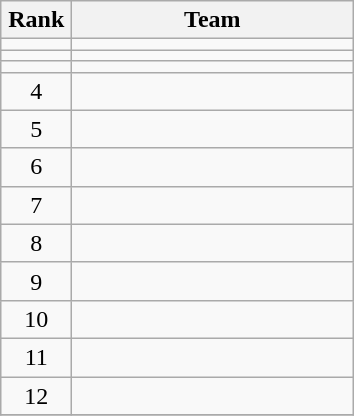<table class="wikitable" style="text-align: center;">
<tr>
<th width=40>Rank</th>
<th width=180>Team</th>
</tr>
<tr>
<td></td>
<td align=left></td>
</tr>
<tr>
<td></td>
<td align=left></td>
</tr>
<tr>
<td></td>
<td align=left></td>
</tr>
<tr>
<td>4</td>
<td align=left></td>
</tr>
<tr>
<td>5</td>
<td align=left></td>
</tr>
<tr>
<td>6</td>
<td align=left></td>
</tr>
<tr>
<td>7</td>
<td align=left></td>
</tr>
<tr>
<td>8</td>
<td align=left></td>
</tr>
<tr>
<td>9</td>
<td align=left></td>
</tr>
<tr>
<td>10</td>
<td align=left></td>
</tr>
<tr>
<td>11</td>
<td align=left></td>
</tr>
<tr>
<td>12</td>
<td align=left></td>
</tr>
<tr>
</tr>
</table>
